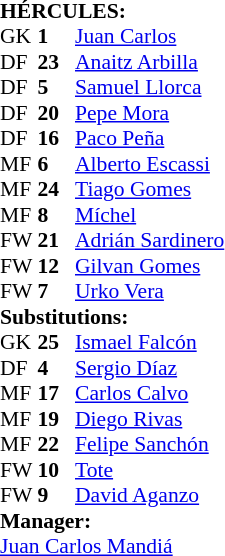<table style="font-size: 90%" cellspacing="0" cellpadding="0">
<tr>
<td colspan=4><strong>HÉRCULES:</strong></td>
</tr>
<tr>
<th width="25"></th>
<th width="25"></th>
</tr>
<tr>
<td>GK</td>
<td><strong>1</strong></td>
<td> <a href='#'>Juan Carlos</a></td>
</tr>
<tr>
<td>DF</td>
<td><strong>23</strong></td>
<td> <a href='#'>Anaitz Arbilla</a></td>
</tr>
<tr>
<td>DF</td>
<td><strong>5</strong></td>
<td> <a href='#'>Samuel Llorca</a></td>
<td></td>
</tr>
<tr>
<td>DF</td>
<td><strong>20</strong></td>
<td> <a href='#'>Pepe Mora</a></td>
</tr>
<tr>
<td>DF</td>
<td><strong>16</strong></td>
<td> <a href='#'>Paco Peña</a></td>
</tr>
<tr>
<td>MF</td>
<td><strong>6</strong></td>
<td> <a href='#'>Alberto Escassi</a></td>
<td></td>
</tr>
<tr>
<td>MF</td>
<td><strong>24</strong></td>
<td> <a href='#'>Tiago Gomes</a></td>
</tr>
<tr>
<td>MF</td>
<td><strong>8</strong></td>
<td> <a href='#'>Míchel</a></td>
</tr>
<tr>
<td>FW</td>
<td><strong>21</strong></td>
<td> <a href='#'>Adrián Sardinero</a></td>
<td></td>
<td></td>
</tr>
<tr>
<td>FW</td>
<td><strong>12</strong></td>
<td> <a href='#'>Gilvan Gomes</a></td>
<td></td>
<td></td>
</tr>
<tr>
<td>FW</td>
<td><strong>7</strong></td>
<td> <a href='#'>Urko Vera</a></td>
<td></td>
<td></td>
</tr>
<tr>
<td colspan=3><strong>Substitutions:</strong></td>
</tr>
<tr>
<td>GK</td>
<td><strong>25</strong></td>
<td> <a href='#'>Ismael Falcón</a></td>
</tr>
<tr>
<td>DF</td>
<td><strong>4</strong></td>
<td> <a href='#'>Sergio Díaz</a></td>
</tr>
<tr>
<td>MF</td>
<td><strong>17</strong></td>
<td> <a href='#'>Carlos Calvo</a></td>
<td></td>
<td></td>
</tr>
<tr>
<td>MF</td>
<td><strong>19</strong></td>
<td> <a href='#'>Diego Rivas</a></td>
</tr>
<tr>
<td>MF</td>
<td><strong>22</strong></td>
<td> <a href='#'>Felipe Sanchón</a></td>
<td></td>
<td></td>
</tr>
<tr>
<td>FW</td>
<td><strong>10</strong></td>
<td> <a href='#'>Tote</a></td>
</tr>
<tr>
<td>FW</td>
<td><strong>9</strong></td>
<td> <a href='#'>David Aganzo</a></td>
<td></td>
<td></td>
</tr>
<tr>
<td colspan=3><strong>Manager:</strong></td>
</tr>
<tr>
<td colspan=3> <a href='#'>Juan Carlos Mandiá</a></td>
<td></td>
</tr>
</table>
